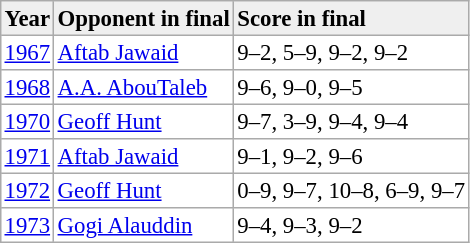<table cellpadding="2" cellspacing="0" border="1" style="font-size: 95%; border: #aaa solid 1px; border-collapse: collapse;">
<tr bgcolor="#efefef">
<td><strong>Year</strong></td>
<td><strong>Opponent in final</strong></td>
<td><strong>Score in final</strong></td>
</tr>
<tr>
<td><a href='#'>1967</a></td>
<td><a href='#'>Aftab Jawaid</a></td>
<td>9–2, 5–9, 9–2, 9–2</td>
</tr>
<tr>
<td><a href='#'>1968</a></td>
<td><a href='#'>A.A. AbouTaleb</a></td>
<td>9–6, 9–0, 9–5</td>
</tr>
<tr>
<td><a href='#'>1970</a></td>
<td><a href='#'>Geoff Hunt</a></td>
<td>9–7, 3–9, 9–4, 9–4</td>
</tr>
<tr>
<td><a href='#'>1971</a></td>
<td><a href='#'>Aftab Jawaid</a></td>
<td>9–1, 9–2, 9–6</td>
</tr>
<tr>
<td><a href='#'>1972</a></td>
<td><a href='#'>Geoff Hunt</a></td>
<td>0–9, 9–7, 10–8, 6–9, 9–7</td>
</tr>
<tr>
<td><a href='#'>1973</a></td>
<td><a href='#'>Gogi Alauddin</a></td>
<td>9–4, 9–3, 9–2</td>
</tr>
</table>
